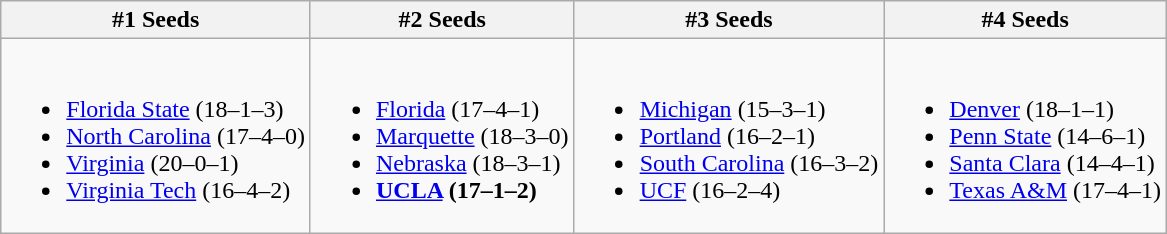<table class="wikitable">
<tr>
<th>#1 Seeds</th>
<th>#2 Seeds</th>
<th>#3 Seeds</th>
<th>#4 Seeds</th>
</tr>
<tr>
<td><br><ul><li><a href='#'>Florida State</a> (18–1–3)</li><li><a href='#'>North Carolina</a> (17–4–0)</li><li><a href='#'>Virginia</a> (20–0–1)</li><li><a href='#'>Virginia Tech</a> (16–4–2)</li></ul></td>
<td><br><ul><li><a href='#'>Florida</a> (17–4–1)</li><li><a href='#'>Marquette</a> (18–3–0)</li><li><a href='#'>Nebraska</a> (18–3–1)</li><li><strong><a href='#'>UCLA</a> (17–1–2)</strong></li></ul></td>
<td><br><ul><li><a href='#'>Michigan</a> (15–3–1)</li><li><a href='#'>Portland</a> (16–2–1)</li><li><a href='#'>South Carolina</a> (16–3–2)</li><li><a href='#'>UCF</a> (16–2–4)</li></ul></td>
<td><br><ul><li><a href='#'>Denver</a> (18–1–1)</li><li><a href='#'>Penn State</a> (14–6–1)</li><li><a href='#'>Santa Clara</a> (14–4–1)</li><li><a href='#'>Texas A&M</a> (17–4–1)</li></ul></td>
</tr>
</table>
